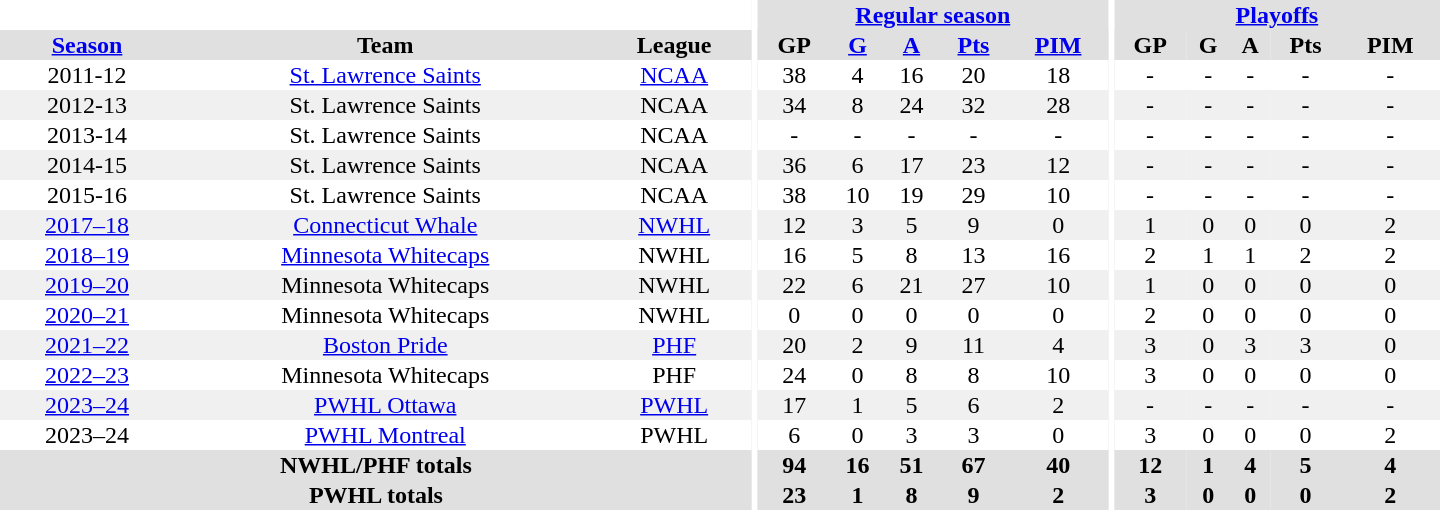<table border="0" cellpadding="1" cellspacing="0" style="text-align:center; width:60em">
<tr bgcolor="#e0e0e0">
<th colspan="3" bgcolor="#ffffff"></th>
<th rowspan="99" bgcolor="#ffffff"></th>
<th colspan="5"><a href='#'>Regular season</a></th>
<th rowspan="99" bgcolor="#ffffff"></th>
<th colspan="5"><a href='#'>Playoffs</a></th>
</tr>
<tr bgcolor="#e0e0e0">
<th><a href='#'>Season</a></th>
<th>Team</th>
<th>League</th>
<th>GP</th>
<th><a href='#'>G</a></th>
<th><a href='#'>A</a></th>
<th><a href='#'>Pts</a></th>
<th><a href='#'>PIM</a></th>
<th>GP</th>
<th>G</th>
<th>A</th>
<th>Pts</th>
<th>PIM</th>
</tr>
<tr>
<td>2011-12</td>
<td><a href='#'>St. Lawrence Saints</a></td>
<td><a href='#'>NCAA</a></td>
<td>38</td>
<td>4</td>
<td>16</td>
<td>20</td>
<td>18</td>
<td>-</td>
<td>-</td>
<td>-</td>
<td>-</td>
<td>-</td>
</tr>
<tr bgcolor="#f0f0f0">
<td>2012-13</td>
<td>St. Lawrence Saints</td>
<td>NCAA</td>
<td>34</td>
<td>8</td>
<td>24</td>
<td>32</td>
<td>28</td>
<td>-</td>
<td>-</td>
<td>-</td>
<td>-</td>
<td>-</td>
</tr>
<tr>
<td>2013-14</td>
<td>St. Lawrence Saints</td>
<td>NCAA</td>
<td>-</td>
<td>-</td>
<td>-</td>
<td>-</td>
<td>-</td>
<td>-</td>
<td>-</td>
<td>-</td>
<td>-</td>
<td>-</td>
</tr>
<tr bgcolor="#f0f0f0">
<td>2014-15</td>
<td>St. Lawrence Saints</td>
<td>NCAA</td>
<td>36</td>
<td>6</td>
<td>17</td>
<td>23</td>
<td>12</td>
<td>-</td>
<td>-</td>
<td>-</td>
<td>-</td>
<td>-</td>
</tr>
<tr>
<td>2015-16</td>
<td>St. Lawrence Saints</td>
<td>NCAA</td>
<td>38</td>
<td>10</td>
<td>19</td>
<td>29</td>
<td>10</td>
<td>-</td>
<td>-</td>
<td>-</td>
<td>-</td>
<td>-</td>
</tr>
<tr bgcolor="#f0f0f0">
<td><a href='#'>2017–18</a></td>
<td><a href='#'>Connecticut Whale</a></td>
<td><a href='#'>NWHL</a></td>
<td>12</td>
<td>3</td>
<td>5</td>
<td>9</td>
<td>0</td>
<td>1</td>
<td>0</td>
<td>0</td>
<td>0</td>
<td>2</td>
</tr>
<tr>
<td><a href='#'>2018–19</a></td>
<td><a href='#'>Minnesota Whitecaps</a></td>
<td>NWHL</td>
<td>16</td>
<td>5</td>
<td>8</td>
<td>13</td>
<td>16</td>
<td>2</td>
<td>1</td>
<td>1</td>
<td>2</td>
<td>2</td>
</tr>
<tr bgcolor="#f0f0f0">
<td><a href='#'>2019–20</a></td>
<td>Minnesota Whitecaps</td>
<td>NWHL</td>
<td>22</td>
<td>6</td>
<td>21</td>
<td>27</td>
<td>10</td>
<td>1</td>
<td>0</td>
<td>0</td>
<td>0</td>
<td>0</td>
</tr>
<tr>
<td><a href='#'>2020–21</a></td>
<td>Minnesota Whitecaps</td>
<td>NWHL</td>
<td>0</td>
<td>0</td>
<td>0</td>
<td>0</td>
<td>0</td>
<td>2</td>
<td>0</td>
<td>0</td>
<td>0</td>
<td>0</td>
</tr>
<tr bgcolor="#f0f0f0">
<td><a href='#'>2021–22</a></td>
<td><a href='#'>Boston Pride</a></td>
<td><a href='#'>PHF</a></td>
<td>20</td>
<td>2</td>
<td>9</td>
<td>11</td>
<td>4</td>
<td>3</td>
<td>0</td>
<td>3</td>
<td>3</td>
<td>0</td>
</tr>
<tr>
<td><a href='#'>2022–23</a></td>
<td>Minnesota Whitecaps</td>
<td>PHF</td>
<td>24</td>
<td>0</td>
<td>8</td>
<td>8</td>
<td>10</td>
<td>3</td>
<td>0</td>
<td>0</td>
<td>0</td>
<td>0</td>
</tr>
<tr bgcolor="#f0f0f0">
<td><a href='#'>2023–24</a></td>
<td><a href='#'>PWHL Ottawa</a></td>
<td><a href='#'>PWHL</a></td>
<td>17</td>
<td>1</td>
<td>5</td>
<td>6</td>
<td>2</td>
<td>-</td>
<td>-</td>
<td>-</td>
<td>-</td>
<td>-</td>
</tr>
<tr>
<td>2023–24</td>
<td><a href='#'>PWHL Montreal</a></td>
<td>PWHL</td>
<td>6</td>
<td>0</td>
<td>3</td>
<td>3</td>
<td>0</td>
<td>3</td>
<td>0</td>
<td>0</td>
<td>0</td>
<td>2</td>
</tr>
<tr bgcolor="#e0e0e0">
<th colspan="3">NWHL/PHF totals</th>
<th>94</th>
<th>16</th>
<th>51</th>
<th>67</th>
<th>40</th>
<th>12</th>
<th>1</th>
<th>4</th>
<th>5</th>
<th>4</th>
</tr>
<tr bgcolor="#e0e0e0">
<th colspan="3">PWHL totals</th>
<th>23</th>
<th>1</th>
<th>8</th>
<th>9</th>
<th>2</th>
<th>3</th>
<th>0</th>
<th>0</th>
<th>0</th>
<th>2</th>
</tr>
</table>
